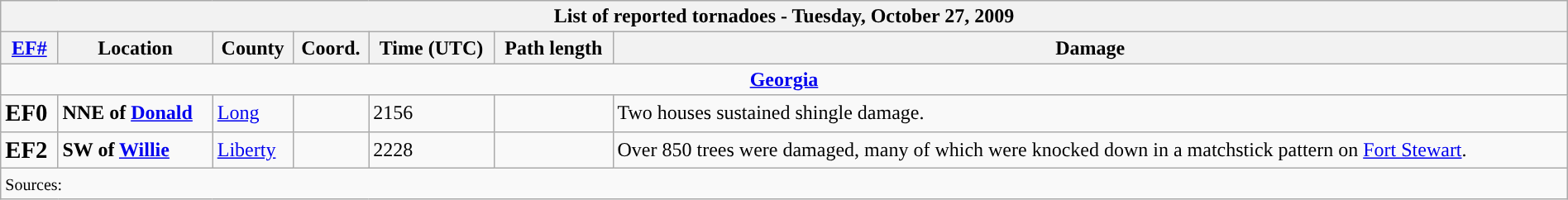<table class="wikitable collapsible" width="100%">
<tr>
<th colspan="7">List of reported tornadoes - Tuesday, October 27, 2009</th>
</tr>
<tr>
<th><a href='#'>EF#</a></th>
<th>Location</th>
<th>County</th>
<th>Coord.</th>
<th>Time (UTC)</th>
<th>Path length</th>
<th>Damage</th>
</tr>
<tr>
<td colspan="7" align=center><strong><a href='#'>Georgia</a></strong></td>
</tr>
<tr>
<td><big><strong>EF0</strong></big></td>
<td><strong>NNE of <a href='#'>Donald</a></strong></td>
<td><a href='#'>Long</a></td>
<td></td>
<td>2156</td>
<td></td>
<td>Two houses sustained shingle damage.</td>
</tr>
<tr>
<td><big><strong>EF2</strong></big></td>
<td><strong>SW of <a href='#'>Willie</a></strong></td>
<td><a href='#'>Liberty</a></td>
<td></td>
<td>2228</td>
<td></td>
<td>Over 850 trees were damaged, many of which were knocked down in a matchstick pattern on <a href='#'>Fort Stewart</a>.</td>
</tr>
<tr>
<td colspan="7"><small>Sources: </small></td>
</tr>
</table>
